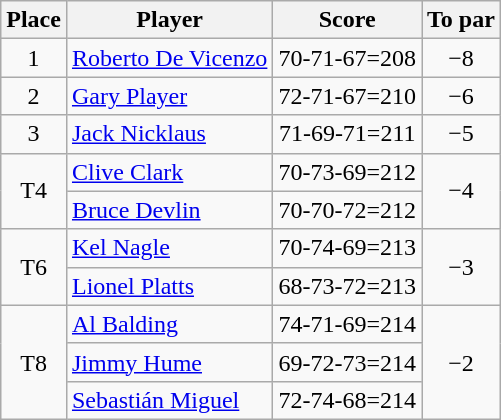<table class="wikitable">
<tr>
<th>Place</th>
<th>Player</th>
<th>Score</th>
<th>To par</th>
</tr>
<tr>
<td align=center>1</td>
<td> <a href='#'>Roberto De Vicenzo</a></td>
<td align=center>70-71-67=208</td>
<td align=center>−8</td>
</tr>
<tr>
<td align=center>2</td>
<td> <a href='#'>Gary Player</a></td>
<td align=center>72-71-67=210</td>
<td align=center>−6</td>
</tr>
<tr>
<td align=center>3</td>
<td> <a href='#'>Jack Nicklaus</a></td>
<td align=center>71-69-71=211</td>
<td align=center>−5</td>
</tr>
<tr>
<td rowspan="2" align=center>T4</td>
<td> <a href='#'>Clive Clark</a></td>
<td align=center>70-73-69=212</td>
<td rowspan="2" align=center>−4</td>
</tr>
<tr>
<td> <a href='#'>Bruce Devlin</a></td>
<td align=center>70-70-72=212</td>
</tr>
<tr>
<td rowspan="2" align=center>T6</td>
<td> <a href='#'>Kel Nagle</a></td>
<td align=center>70-74-69=213</td>
<td rowspan="2" align=center>−3</td>
</tr>
<tr>
<td> <a href='#'>Lionel Platts</a></td>
<td align=center>68-73-72=213</td>
</tr>
<tr>
<td rowspan="3" align=center>T8</td>
<td> <a href='#'>Al Balding</a></td>
<td align=center>74-71-69=214</td>
<td rowspan="3" align=center>−2</td>
</tr>
<tr>
<td> <a href='#'>Jimmy Hume</a></td>
<td align=center>69-72-73=214</td>
</tr>
<tr>
<td> <a href='#'>Sebastián Miguel</a></td>
<td align=center>72-74-68=214</td>
</tr>
</table>
